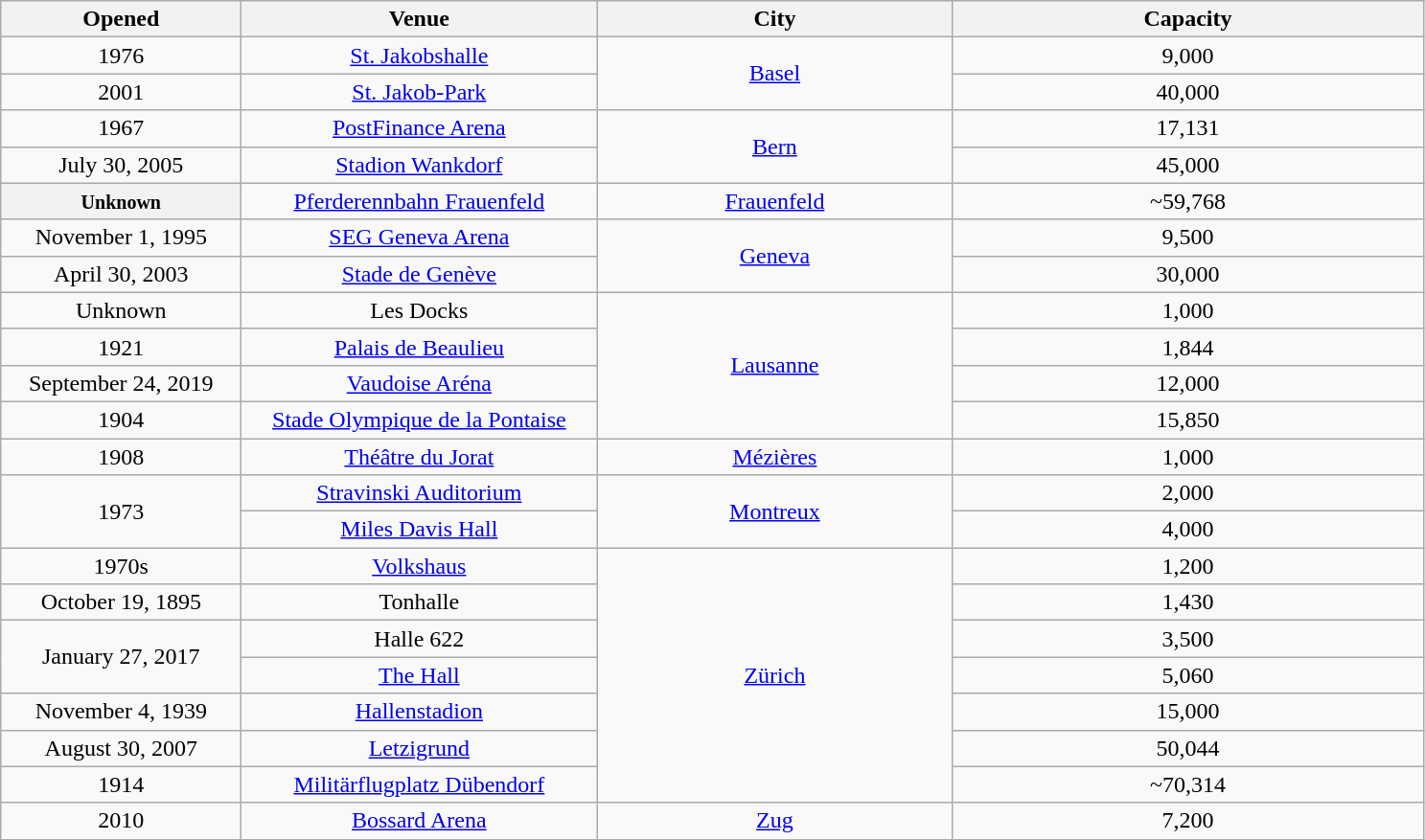<table class="sortable wikitable" style="text-align:center;">
<tr>
<th scope="col" style="width:10em;">Opened</th>
<th scope="col" style="width:15em;">Venue</th>
<th scope="col" style="width:15em;">City</th>
<th scope="col" style="width:20em;">Capacity</th>
</tr>
<tr>
<td>1976</td>
<td><a href='#'>St. Jakobshalle</a></td>
<td rowspan="2"><a href='#'>Basel</a></td>
<td>9,000</td>
</tr>
<tr>
<td>2001</td>
<td><a href='#'>St. Jakob-Park</a></td>
<td>40,000</td>
</tr>
<tr>
<td>1967</td>
<td><a href='#'>PostFinance Arena</a></td>
<td rowspan="2"><a href='#'>Bern</a></td>
<td>17,131</td>
</tr>
<tr>
<td>July 30, 2005</td>
<td><a href='#'>Stadion Wankdorf</a></td>
<td>45,000</td>
</tr>
<tr>
<th><small>Unknown</small></th>
<td><a href='#'>Pferderennbahn Frauenfeld</a></td>
<td><a href='#'>Frauenfeld</a></td>
<td>~59,768</td>
</tr>
<tr>
<td>November 1, 1995</td>
<td><a href='#'>SEG Geneva Arena</a></td>
<td rowspan="2"><a href='#'>Geneva</a></td>
<td>9,500</td>
</tr>
<tr>
<td>April 30, 2003</td>
<td><a href='#'>Stade de Genève</a></td>
<td>30,000</td>
</tr>
<tr>
<td>Unknown</td>
<td>Les Docks</td>
<td rowspan="4"><a href='#'>Lausanne</a></td>
<td>1,000</td>
</tr>
<tr>
<td>1921</td>
<td><a href='#'>Palais de Beaulieu</a></td>
<td>1,844</td>
</tr>
<tr>
<td>September 24, 2019</td>
<td><a href='#'>Vaudoise Aréna</a></td>
<td>12,000</td>
</tr>
<tr>
<td>1904</td>
<td><a href='#'>Stade Olympique de la Pontaise</a></td>
<td>15,850</td>
</tr>
<tr>
<td>1908</td>
<td><a href='#'>Théâtre du Jorat</a></td>
<td><a href='#'>Mézières</a></td>
<td>1,000</td>
</tr>
<tr>
<td rowspan="2">1973</td>
<td><a href='#'>Stravinski Auditorium</a></td>
<td rowspan="2"><a href='#'>Montreux</a></td>
<td>2,000</td>
</tr>
<tr>
<td><a href='#'>Miles Davis Hall</a></td>
<td>4,000</td>
</tr>
<tr>
<td>1970s</td>
<td><a href='#'>Volkshaus</a></td>
<td rowspan="7"><a href='#'>Zürich</a></td>
<td>1,200</td>
</tr>
<tr>
<td>October 19, 1895</td>
<td>Tonhalle</td>
<td>1,430</td>
</tr>
<tr>
<td rowspan="2">January 27, 2017</td>
<td>Halle 622</td>
<td>3,500</td>
</tr>
<tr>
<td><a href='#'>The Hall</a></td>
<td>5,060</td>
</tr>
<tr>
<td>November 4, 1939</td>
<td><a href='#'>Hallenstadion</a></td>
<td>15,000</td>
</tr>
<tr>
<td>August 30, 2007</td>
<td><a href='#'>Letzigrund</a></td>
<td>50,044</td>
</tr>
<tr>
<td>1914</td>
<td><a href='#'>Militärflugplatz Dübendorf</a></td>
<td>~70,314</td>
</tr>
<tr>
<td>2010</td>
<td><a href='#'>Bossard Arena</a></td>
<td><a href='#'>Zug</a></td>
<td>7,200</td>
</tr>
</table>
